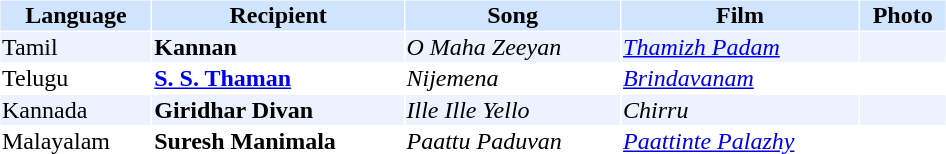<table cellspacing="1" cellpadding="1" border="0" style="width:50%;">
<tr style="background:#d1e4fd;">
<th>Language</th>
<th>Recipient</th>
<th>Song</th>
<th>Film</th>
<th>Photo</th>
</tr>
<tr style="background:#edf3fe;">
<td>Tamil</td>
<td><strong>Kannan</strong></td>
<td><em>O Maha Zeeyan</em></td>
<td><em><a href='#'>Thamizh Padam</a></em></td>
<td></td>
</tr>
<tr>
<td>Telugu</td>
<td><strong><a href='#'>S. S. Thaman</a></strong></td>
<td><em>Nijemena</em></td>
<td><em><a href='#'>Brindavanam</a></em></td>
<td></td>
</tr>
<tr style="background:#edf3fe;">
<td>Kannada</td>
<td><strong>Giridhar Divan</strong></td>
<td><em>Ille Ille Yello</em></td>
<td><em>Chirru</em></td>
<td></td>
</tr>
<tr>
<td>Malayalam</td>
<td><strong>Suresh Manimala</strong></td>
<td><em>Paattu Paduvan</em></td>
<td><em><a href='#'>Paattinte Palazhy</a></em></td>
<td></td>
</tr>
</table>
